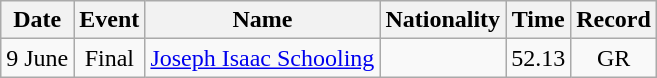<table class="wikitable" style="text-align:center;">
<tr>
<th>Date</th>
<th>Event</th>
<th>Name</th>
<th>Nationality</th>
<th>Time</th>
<th>Record</th>
</tr>
<tr>
<td>9 June</td>
<td>Final</td>
<td align=left><a href='#'>Joseph Isaac Schooling</a></td>
<td align=left></td>
<td>52.13</td>
<td align=center>GR</td>
</tr>
</table>
